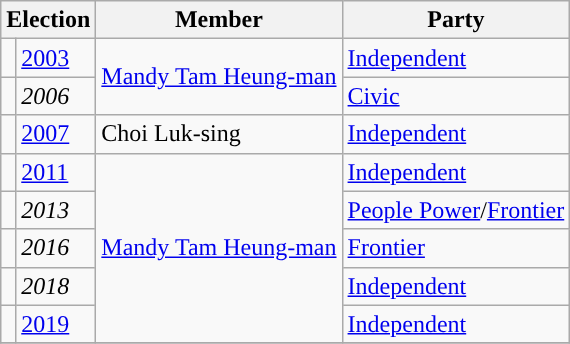<table class="wikitable">
<tr>
<th colspan="2">Election</th>
<th>Member</th>
<th>Party</th>
</tr>
<tr>
<td style="background-color: "></td>
<td><a href='#'>2003</a></td>
<td rowspan=2><a href='#'>Mandy Tam Heung-man</a></td>
<td><a href='#'>Independent</a></td>
</tr>
<tr>
<td style="background-color: "></td>
<td><em>2006</em></td>
<td><a href='#'>Civic</a></td>
</tr>
<tr>
<td style="background-color: "></td>
<td><a href='#'>2007</a></td>
<td>Choi Luk-sing</td>
<td><a href='#'>Independent</a></td>
</tr>
<tr>
<td style="background-color: "></td>
<td><a href='#'>2011</a></td>
<td rowspan=5><a href='#'>Mandy Tam Heung-man</a></td>
<td><a href='#'>Independent</a></td>
</tr>
<tr>
<td style="background-color: "></td>
<td><em>2013</em></td>
<td><a href='#'>People Power</a>/<a href='#'>Frontier</a></td>
</tr>
<tr>
<td style="background-color: "></td>
<td><em>2016</em></td>
<td><a href='#'>Frontier</a></td>
</tr>
<tr>
<td style="background-color: "></td>
<td><em>2018</em></td>
<td><a href='#'>Independent</a></td>
</tr>
<tr>
<td style="background-color: "></td>
<td><a href='#'>2019</a></td>
<td><a href='#'>Independent</a></td>
</tr>
<tr>
</tr>
</table>
